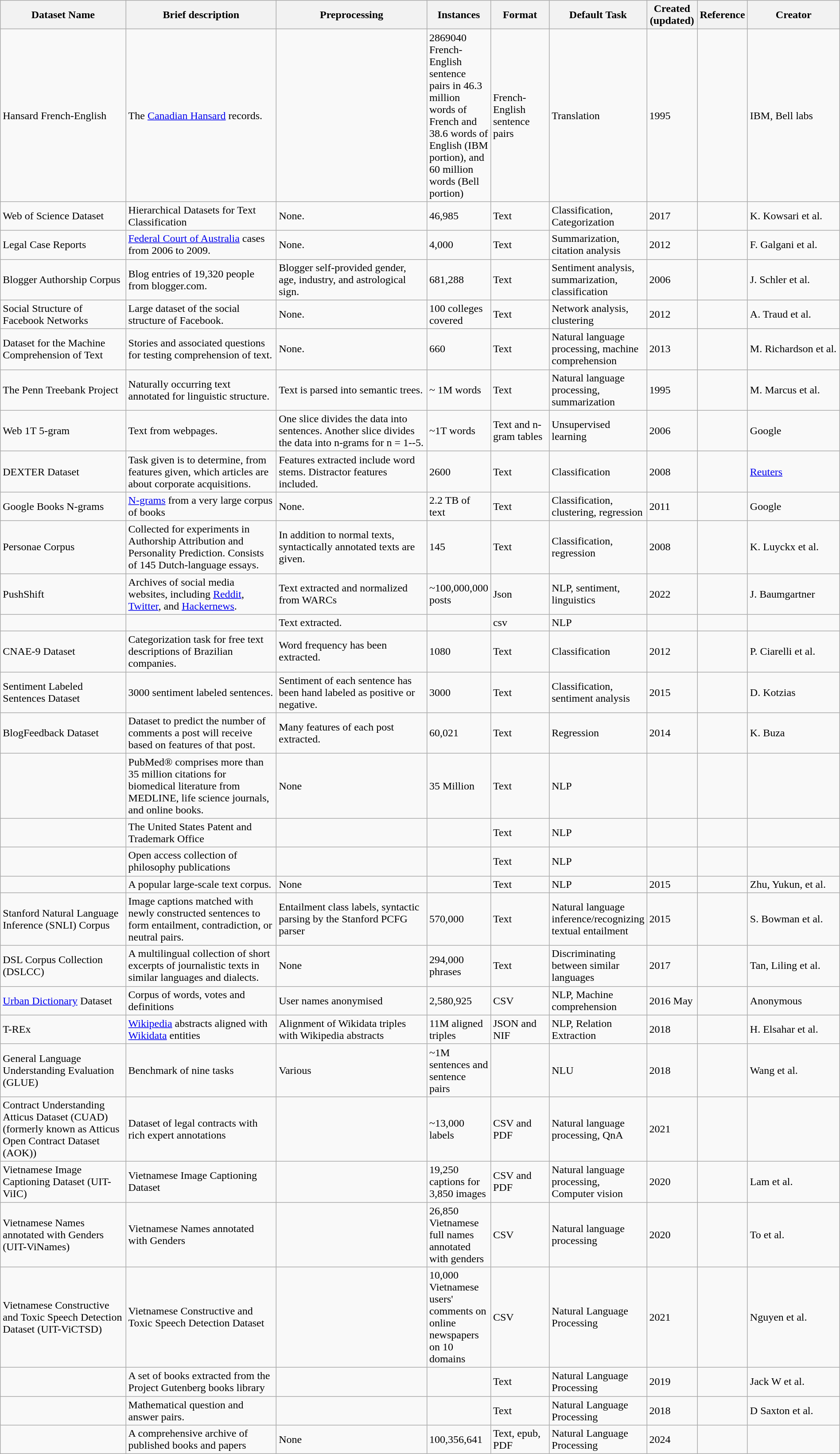<table style="width: 100%" class="wikitable sortable">
<tr>
<th scope="col" style="width: 15%;">Dataset Name</th>
<th scope="col" style="width: 18%;">Brief description</th>
<th scope="col" style="width: 18%;">Preprocessing</th>
<th scope="col" style="width: 6%;">Instances</th>
<th scope="col" style="width: 7%;">Format</th>
<th scope="col" style="width: 7%;">Default Task</th>
<th scope="col" style="width: 6%;">Created (updated)</th>
<th scope="col" style="width: 6%;">Reference</th>
<th scope="col" style="width: 11%;">Creator</th>
</tr>
<tr>
<td>Hansard French-English</td>
<td>The <a href='#'>Canadian Hansard</a> records.</td>
<td></td>
<td>2869040 French-English  sentence pairs in 46.3 million words of French and 38.6 words of English (IBM portion), and 60 million words (Bell portion)</td>
<td>French-English sentence pairs</td>
<td>Translation</td>
<td>1995</td>
<td></td>
<td>IBM, Bell labs</td>
</tr>
<tr>
<td>Web of Science Dataset</td>
<td>Hierarchical Datasets for Text Classification</td>
<td>None.</td>
<td>46,985</td>
<td>Text</td>
<td>Classification,<br>Categorization</td>
<td>2017</td>
<td></td>
<td>K. Kowsari et al.</td>
</tr>
<tr>
<td>Legal Case Reports</td>
<td><a href='#'>Federal Court of Australia</a> cases from 2006 to 2009.</td>
<td>None.</td>
<td>4,000</td>
<td>Text</td>
<td>Summarization,<br>citation analysis</td>
<td>2012</td>
<td></td>
<td>F. Galgani et al.</td>
</tr>
<tr>
<td>Blogger Authorship Corpus</td>
<td>Blog entries of 19,320 people from blogger.com.</td>
<td>Blogger self-provided gender, age, industry, and astrological sign.</td>
<td>681,288</td>
<td>Text</td>
<td>Sentiment analysis, summarization, classification</td>
<td>2006</td>
<td></td>
<td>J. Schler et al.</td>
</tr>
<tr>
<td>Social Structure of Facebook Networks</td>
<td>Large dataset of the social structure of Facebook.</td>
<td>None.</td>
<td>100 colleges covered</td>
<td>Text</td>
<td>Network analysis, clustering</td>
<td>2012</td>
<td></td>
<td>A. Traud et al.</td>
</tr>
<tr>
<td>Dataset for the Machine Comprehension of Text</td>
<td>Stories and associated questions for testing comprehension of text.</td>
<td>None.</td>
<td>660</td>
<td>Text</td>
<td>Natural language processing, machine comprehension</td>
<td>2013</td>
<td></td>
<td>M. Richardson et al.</td>
</tr>
<tr>
<td>The Penn Treebank Project</td>
<td>Naturally occurring text annotated for linguistic structure.</td>
<td>Text is parsed into semantic trees.</td>
<td>~ 1M words</td>
<td>Text</td>
<td>Natural language processing, summarization</td>
<td>1995</td>
<td></td>
<td>M. Marcus et al.</td>
</tr>
<tr>
<td>Web 1T 5-gram</td>
<td>Text from webpages.</td>
<td>One slice divides the data into sentences. Another slice divides the data into n-grams for n = 1--5.</td>
<td>~1T words</td>
<td>Text and n-gram tables</td>
<td>Unsupervised learning</td>
<td>2006</td>
<td></td>
<td>Google</td>
</tr>
<tr>
<td>DEXTER Dataset</td>
<td>Task given is to determine, from features given, which articles are about corporate acquisitions.</td>
<td>Features extracted include word stems. Distractor features included.</td>
<td>2600</td>
<td>Text</td>
<td>Classification</td>
<td>2008</td>
<td></td>
<td><a href='#'>Reuters</a></td>
</tr>
<tr>
<td>Google Books N-grams</td>
<td><a href='#'>N-grams</a> from a very large corpus of books</td>
<td>None.</td>
<td>2.2 TB of text</td>
<td>Text</td>
<td>Classification, clustering, regression</td>
<td>2011</td>
<td></td>
<td>Google</td>
</tr>
<tr>
<td>Personae Corpus</td>
<td>Collected for experiments in Authorship Attribution and Personality Prediction. Consists of 145 Dutch-language essays.</td>
<td>In addition to normal texts, syntactically annotated texts are given.</td>
<td>145</td>
<td>Text</td>
<td>Classification, regression</td>
<td>2008</td>
<td></td>
<td>K. Luyckx et al.</td>
</tr>
<tr>
<td>PushShift</td>
<td>Archives of social media websites, including <a href='#'>Reddit</a>, <a href='#'>Twitter</a>, and <a href='#'>Hackernews</a>.</td>
<td>Text extracted and normalized from WARCs</td>
<td>~100,000,000 posts</td>
<td>Json</td>
<td>NLP, sentiment, linguistics</td>
<td>2022</td>
<td></td>
<td>J. Baumgartner</td>
</tr>
<tr>
<td></td>
<td></td>
<td>Text extracted.</td>
<td></td>
<td>csv</td>
<td>NLP</td>
<td></td>
<td></td>
<td></td>
</tr>
<tr>
<td>CNAE-9 Dataset</td>
<td>Categorization task for free text descriptions of Brazilian companies.</td>
<td>Word frequency has been extracted.</td>
<td>1080</td>
<td>Text</td>
<td>Classification</td>
<td>2012</td>
<td></td>
<td>P. Ciarelli et al.</td>
</tr>
<tr>
<td>Sentiment Labeled Sentences Dataset</td>
<td>3000 sentiment labeled sentences.</td>
<td>Sentiment of each sentence has been hand labeled as positive or negative.</td>
<td>3000</td>
<td>Text</td>
<td>Classification, sentiment analysis</td>
<td>2015</td>
<td></td>
<td>D. Kotzias</td>
</tr>
<tr>
<td>BlogFeedback Dataset</td>
<td>Dataset to predict the number of comments a post will receive based on features of that post.</td>
<td>Many features of each post extracted.</td>
<td>60,021</td>
<td>Text</td>
<td>Regression</td>
<td>2014</td>
<td></td>
<td>K. Buza</td>
</tr>
<tr>
<td></td>
<td>PubMed® comprises more than 35 million citations for biomedical literature from MEDLINE, life science journals, and online books.</td>
<td>None</td>
<td>35 Million</td>
<td>Text</td>
<td>NLP</td>
<td></td>
<td></td>
<td></td>
</tr>
<tr>
<td></td>
<td>The United States Patent and Trademark Office</td>
<td></td>
<td></td>
<td>Text</td>
<td>NLP</td>
<td></td>
<td></td>
<td></td>
</tr>
<tr>
<td></td>
<td>Open access collection of philosophy publications</td>
<td></td>
<td></td>
<td>Text</td>
<td>NLP</td>
<td></td>
<td></td>
<td></td>
</tr>
<tr>
<td></td>
<td>A popular large-scale text corpus.</td>
<td>None</td>
<td></td>
<td>Text</td>
<td>NLP</td>
<td>2015</td>
<td></td>
<td>Zhu, Yukun, et al.</td>
</tr>
<tr>
<td>Stanford Natural Language Inference (SNLI) Corpus</td>
<td>Image captions matched with newly constructed sentences to form entailment, contradiction, or neutral pairs.</td>
<td>Entailment class labels, syntactic parsing by the Stanford PCFG parser</td>
<td>570,000</td>
<td>Text</td>
<td>Natural language inference/recognizing textual entailment</td>
<td>2015</td>
<td></td>
<td>S. Bowman et al.</td>
</tr>
<tr>
<td>DSL Corpus Collection (DSLCC)</td>
<td>A multilingual collection of short excerpts of journalistic texts in similar languages and dialects.</td>
<td>None</td>
<td>294,000 phrases</td>
<td>Text</td>
<td>Discriminating between similar languages</td>
<td>2017</td>
<td></td>
<td>Tan, Liling et al.</td>
</tr>
<tr>
<td><a href='#'>Urban Dictionary</a> Dataset</td>
<td>Corpus of words, votes and definitions</td>
<td>User names anonymised</td>
<td>2,580,925</td>
<td>CSV</td>
<td>NLP, Machine comprehension</td>
<td>2016 May</td>
<td></td>
<td>Anonymous</td>
</tr>
<tr>
<td>T-REx</td>
<td><a href='#'>Wikipedia</a> abstracts aligned with <a href='#'>Wikidata</a> entities</td>
<td>Alignment of Wikidata triples with Wikipedia abstracts</td>
<td>11M aligned triples</td>
<td>JSON and NIF </td>
<td>NLP, Relation Extraction</td>
<td>2018</td>
<td></td>
<td>H. Elsahar et al.</td>
</tr>
<tr>
<td>General Language Understanding Evaluation (GLUE)</td>
<td>Benchmark of nine tasks</td>
<td>Various</td>
<td>~1M sentences and sentence pairs</td>
<td></td>
<td>NLU</td>
<td>2018</td>
<td></td>
<td>Wang et al.</td>
</tr>
<tr>
<td>Contract Understanding Atticus Dataset (CUAD) (formerly known as Atticus Open Contract Dataset (AOK))</td>
<td>Dataset of legal contracts with rich expert annotations</td>
<td></td>
<td>~13,000 labels</td>
<td>CSV and PDF</td>
<td>Natural language processing, QnA</td>
<td>2021</td>
<td></td>
<td></td>
</tr>
<tr>
<td>Vietnamese Image Captioning Dataset (UIT-ViIC)</td>
<td>Vietnamese Image Captioning Dataset</td>
<td></td>
<td>19,250 captions for 3,850 images</td>
<td>CSV and PDF</td>
<td>Natural language processing, Computer vision</td>
<td>2020</td>
<td></td>
<td>Lam et al.</td>
</tr>
<tr>
<td>Vietnamese Names annotated with Genders (UIT-ViNames)</td>
<td>Vietnamese Names annotated with Genders</td>
<td></td>
<td>26,850 Vietnamese full names annotated with genders</td>
<td>CSV</td>
<td>Natural language processing</td>
<td>2020</td>
<td></td>
<td>To et al.</td>
</tr>
<tr>
<td>Vietnamese Constructive and Toxic Speech Detection Dataset (UIT-ViCTSD)</td>
<td>Vietnamese Constructive and Toxic Speech Detection Dataset</td>
<td></td>
<td>10,000 Vietnamese users' comments on online newspapers on 10 domains</td>
<td>CSV</td>
<td>Natural Language Processing</td>
<td>2021</td>
<td></td>
<td>Nguyen et al.</td>
</tr>
<tr>
<td></td>
<td>A set of books extracted from the Project Gutenberg books library</td>
<td></td>
<td></td>
<td>Text</td>
<td>Natural Language Processing</td>
<td>2019</td>
<td></td>
<td>Jack W et al.</td>
</tr>
<tr>
<td></td>
<td>Mathematical question and answer pairs.</td>
<td></td>
<td></td>
<td>Text</td>
<td>Natural Language Processing</td>
<td>2018</td>
<td></td>
<td>D Saxton et al.</td>
</tr>
<tr>
<td></td>
<td>A comprehensive archive of published books and papers</td>
<td>None</td>
<td>100,356,641</td>
<td>Text, epub, PDF</td>
<td>Natural Language Processing</td>
<td>2024</td>
<td></td>
</tr>
</table>
